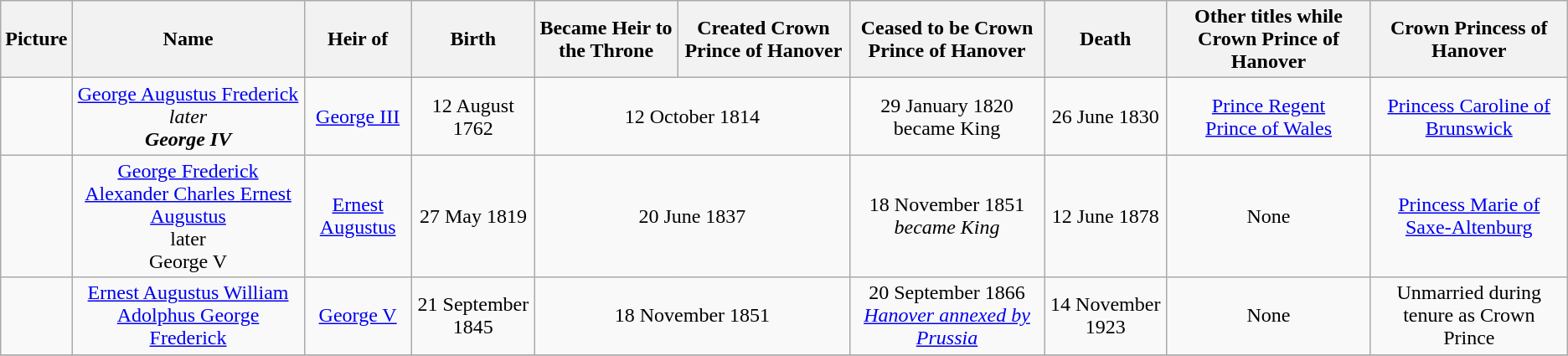<table class="wikitable" style="text-align:center">
<tr>
<th>Picture</th>
<th>Name</th>
<th>Heir of</th>
<th>Birth</th>
<th>Became Heir to the Throne</th>
<th>Created Crown Prince of Hanover</th>
<th>Ceased to be Crown Prince of Hanover</th>
<th>Death</th>
<th>Other titles while Crown Prince of Hanover</th>
<th>Crown Princess of Hanover</th>
</tr>
<tr>
<td></td>
<td><a href='#'>George Augustus Frederick</a><br><em>later<br><strong>George IV<strong><em></td>
<td><a href='#'>George III</a></td>
<td>12 August 1762</td>
<td colspan=2>12 October 1814</td>
<td>29 January 1820<br></em>became King<em></td>
<td>26 June 1830</td>
<td><a href='#'>Prince Regent</a><br><a href='#'>Prince of Wales</a></td>
<td><a href='#'>Princess Caroline of Brunswick</a></td>
</tr>
<tr>
<td></td>
<td><a href='#'>George Frederick Alexander Charles Ernest Augustus</a><br></em>later<br></strong>George V</em></strong></td>
<td><a href='#'>Ernest Augustus</a></td>
<td>27 May 1819</td>
<td colspan=2>20 June 1837</td>
<td>18 November 1851<br><em>became King</em></td>
<td>12 June 1878</td>
<td>None</td>
<td><a href='#'>Princess Marie of Saxe-Altenburg</a></td>
</tr>
<tr>
<td></td>
<td><a href='#'>Ernest Augustus William Adolphus George Frederick</a></td>
<td><a href='#'>George V</a></td>
<td>21 September 1845</td>
<td colspan=2>18 November 1851</td>
<td>20 September 1866<br><em><a href='#'>Hanover annexed by Prussia</a></em></td>
<td>14 November 1923</td>
<td>None</td>
<td>Unmarried during tenure as Crown Prince</td>
</tr>
<tr>
</tr>
</table>
